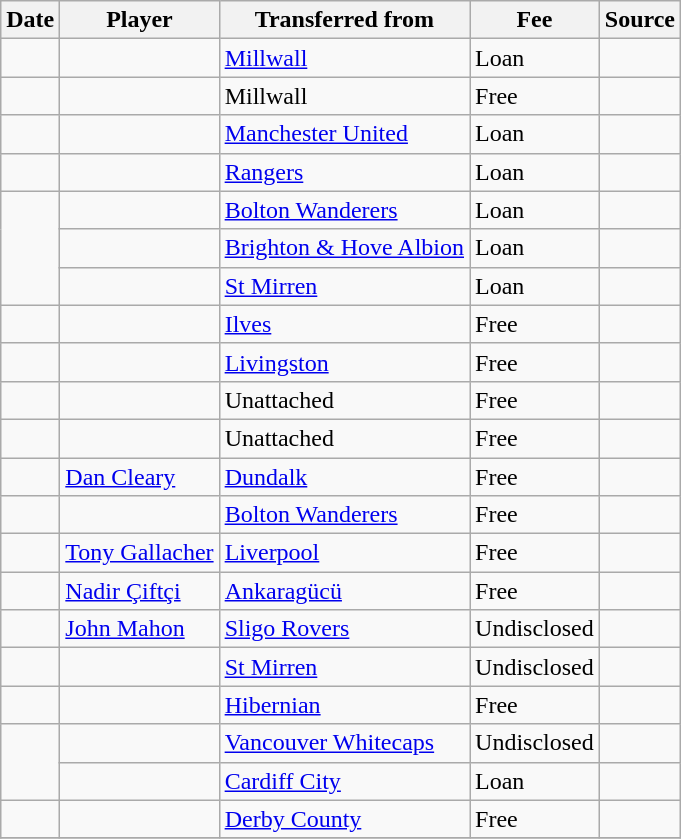<table class="wikitable plainrowheaders sortable">
<tr>
<th scope=col>Date</th>
<th scope=col>Player</th>
<th>Transferred from</th>
<th !scope=col; style="width: 65px;">Fee</th>
<th scope=col>Source</th>
</tr>
<tr>
<td></td>
<td> </td>
<td> <a href='#'>Millwall</a></td>
<td>Loan</td>
<td></td>
</tr>
<tr>
<td></td>
<td> </td>
<td> Millwall</td>
<td>Free</td>
<td></td>
</tr>
<tr>
<td></td>
<td> </td>
<td> <a href='#'>Manchester United</a></td>
<td>Loan</td>
<td></td>
</tr>
<tr>
<td></td>
<td> </td>
<td> <a href='#'>Rangers</a></td>
<td>Loan</td>
<td></td>
</tr>
<tr>
<td rowspan="3"></td>
<td> </td>
<td> <a href='#'>Bolton Wanderers</a></td>
<td>Loan</td>
<td></td>
</tr>
<tr>
<td> </td>
<td> <a href='#'>Brighton & Hove Albion</a></td>
<td>Loan</td>
<td></td>
</tr>
<tr>
<td> </td>
<td> <a href='#'>St Mirren</a></td>
<td>Loan</td>
<td></td>
</tr>
<tr>
<td></td>
<td> </td>
<td> <a href='#'>Ilves</a></td>
<td>Free</td>
<td></td>
</tr>
<tr>
<td></td>
<td> </td>
<td> <a href='#'>Livingston</a></td>
<td>Free</td>
<td></td>
</tr>
<tr>
<td></td>
<td> </td>
<td>Unattached</td>
<td>Free</td>
<td></td>
</tr>
<tr>
<td></td>
<td> </td>
<td>Unattached</td>
<td>Free</td>
<td></td>
</tr>
<tr>
<td></td>
<td> <a href='#'>Dan Cleary</a></td>
<td> <a href='#'>Dundalk</a></td>
<td>Free</td>
<td></td>
</tr>
<tr>
<td></td>
<td> </td>
<td> <a href='#'>Bolton Wanderers</a></td>
<td>Free</td>
<td></td>
</tr>
<tr>
<td></td>
<td> <a href='#'>Tony Gallacher</a></td>
<td> <a href='#'>Liverpool</a></td>
<td>Free</td>
<td></td>
</tr>
<tr>
<td></td>
<td> <a href='#'>Nadir Çiftçi</a></td>
<td> <a href='#'>Ankaragücü</a></td>
<td>Free</td>
<td></td>
</tr>
<tr>
<td></td>
<td> <a href='#'>John Mahon</a></td>
<td> <a href='#'>Sligo Rovers</a></td>
<td>Undisclosed</td>
<td></td>
</tr>
<tr>
<td></td>
<td> </td>
<td> <a href='#'>St Mirren</a></td>
<td>Undisclosed</td>
<td></td>
</tr>
<tr>
<td></td>
<td> </td>
<td> <a href='#'>Hibernian</a></td>
<td>Free</td>
<td></td>
</tr>
<tr>
<td rowspan="2"></td>
<td> </td>
<td> <a href='#'>Vancouver Whitecaps</a></td>
<td>Undisclosed</td>
<td></td>
</tr>
<tr>
<td> </td>
<td> <a href='#'>Cardiff City</a></td>
<td>Loan</td>
<td></td>
</tr>
<tr>
<td></td>
<td> </td>
<td> <a href='#'>Derby County</a></td>
<td>Free</td>
<td></td>
</tr>
<tr>
</tr>
</table>
